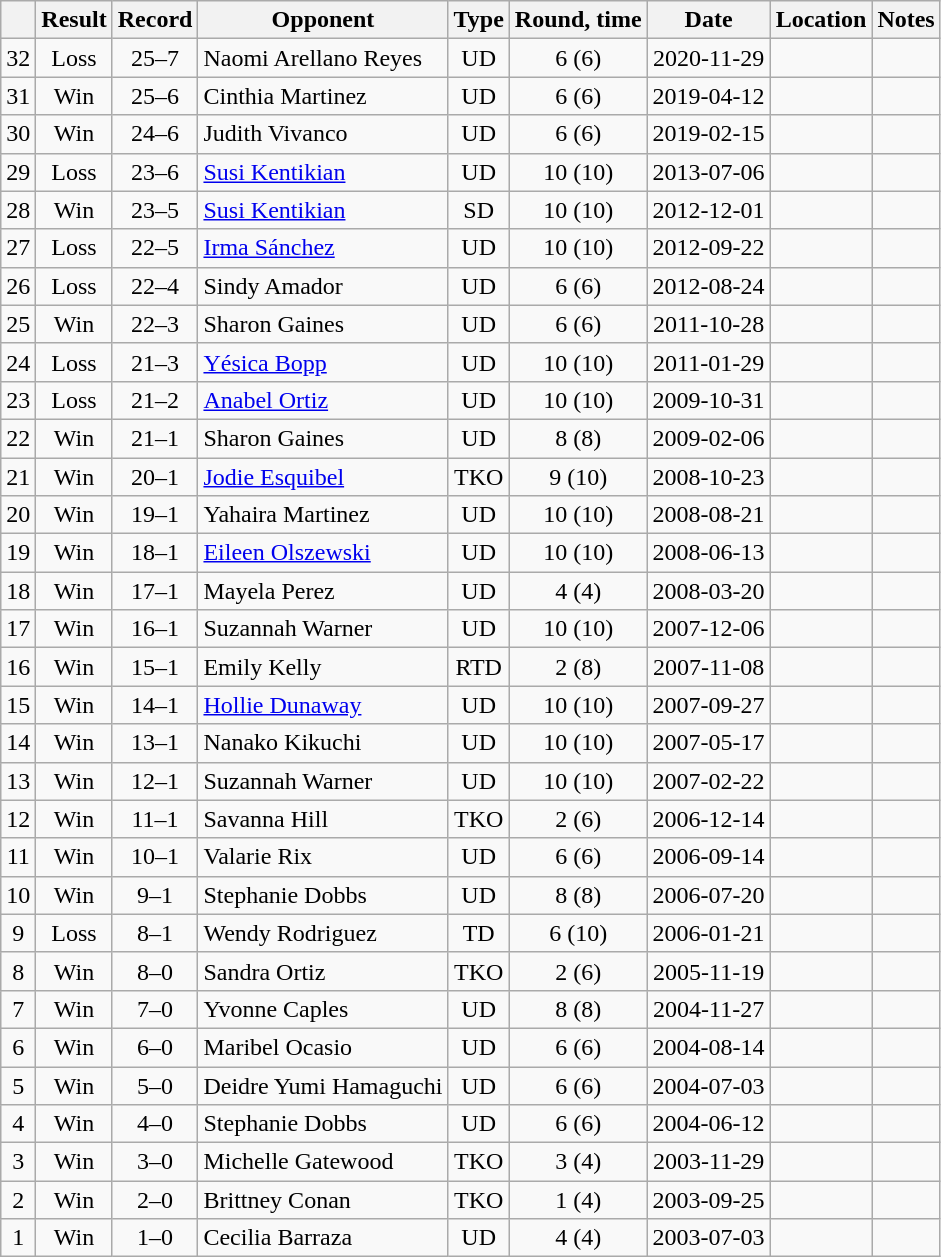<table class=wikitable style=text-align:center>
<tr>
<th></th>
<th>Result</th>
<th>Record</th>
<th>Opponent</th>
<th>Type</th>
<th>Round, time</th>
<th>Date</th>
<th>Location</th>
<th>Notes</th>
</tr>
<tr>
<td>32</td>
<td>Loss</td>
<td>25–7</td>
<td align=left>Naomi Arellano Reyes</td>
<td>UD</td>
<td>6 (6)</td>
<td>2020-11-29</td>
<td align=left></td>
<td align=left></td>
</tr>
<tr>
<td>31</td>
<td>Win</td>
<td>25–6</td>
<td align=left>Cinthia Martinez</td>
<td>UD</td>
<td>6 (6)</td>
<td>2019-04-12</td>
<td align=left></td>
<td align=left></td>
</tr>
<tr>
<td>30</td>
<td>Win</td>
<td>24–6</td>
<td align=left>Judith Vivanco</td>
<td>UD</td>
<td>6 (6)</td>
<td>2019-02-15</td>
<td align=left></td>
<td align=left></td>
</tr>
<tr>
<td>29</td>
<td>Loss</td>
<td>23–6</td>
<td align=left><a href='#'>Susi Kentikian</a></td>
<td>UD</td>
<td>10 (10)</td>
<td>2013-07-06</td>
<td align=left></td>
<td align=left></td>
</tr>
<tr>
<td>28</td>
<td>Win</td>
<td>23–5</td>
<td align=left><a href='#'>Susi Kentikian</a></td>
<td>SD</td>
<td>10 (10)</td>
<td>2012-12-01</td>
<td align=left></td>
<td align=left></td>
</tr>
<tr>
<td>27</td>
<td>Loss</td>
<td>22–5</td>
<td align=left><a href='#'>Irma Sánchez</a></td>
<td>UD</td>
<td>10 (10)</td>
<td>2012-09-22</td>
<td align=left></td>
<td align=left></td>
</tr>
<tr>
<td>26</td>
<td>Loss</td>
<td>22–4</td>
<td align=left>Sindy Amador</td>
<td>UD</td>
<td>6 (6)</td>
<td>2012-08-24</td>
<td align=left></td>
<td align=left></td>
</tr>
<tr>
<td>25</td>
<td>Win</td>
<td>22–3</td>
<td align=left>Sharon Gaines</td>
<td>UD</td>
<td>6 (6)</td>
<td>2011-10-28</td>
<td align=left></td>
<td align=left></td>
</tr>
<tr>
<td>24</td>
<td>Loss</td>
<td>21–3</td>
<td align=left><a href='#'>Yésica Bopp</a></td>
<td>UD</td>
<td>10 (10)</td>
<td>2011-01-29</td>
<td align=left></td>
<td align=left></td>
</tr>
<tr>
<td>23</td>
<td>Loss</td>
<td>21–2</td>
<td align=left><a href='#'>Anabel Ortiz</a></td>
<td>UD</td>
<td>10 (10)</td>
<td>2009-10-31</td>
<td align=left></td>
<td align=left></td>
</tr>
<tr>
<td>22</td>
<td>Win</td>
<td>21–1</td>
<td align=left>Sharon Gaines</td>
<td>UD</td>
<td>8 (8)</td>
<td>2009-02-06</td>
<td align=left></td>
<td align=left></td>
</tr>
<tr>
<td>21</td>
<td>Win</td>
<td>20–1</td>
<td align=left><a href='#'>Jodie Esquibel</a></td>
<td>TKO</td>
<td>9 (10)</td>
<td>2008-10-23</td>
<td align=left></td>
<td align=left></td>
</tr>
<tr>
<td>20</td>
<td>Win</td>
<td>19–1</td>
<td align=left>Yahaira Martinez</td>
<td>UD</td>
<td>10 (10)</td>
<td>2008-08-21</td>
<td align=left></td>
<td align=left></td>
</tr>
<tr>
<td>19</td>
<td>Win</td>
<td>18–1</td>
<td align=left><a href='#'>Eileen Olszewski</a></td>
<td>UD</td>
<td>10 (10)</td>
<td>2008-06-13</td>
<td align=left></td>
<td align=left></td>
</tr>
<tr>
<td>18</td>
<td>Win</td>
<td>17–1</td>
<td align=left>Mayela Perez</td>
<td>UD</td>
<td>4 (4)</td>
<td>2008-03-20</td>
<td align=left></td>
<td align=left></td>
</tr>
<tr>
<td>17</td>
<td>Win</td>
<td>16–1</td>
<td align=left>Suzannah Warner</td>
<td>UD</td>
<td>10 (10)</td>
<td>2007-12-06</td>
<td align=left></td>
<td align=left></td>
</tr>
<tr>
<td>16</td>
<td>Win</td>
<td>15–1</td>
<td align=left>Emily Kelly</td>
<td>RTD</td>
<td>2 (8)</td>
<td>2007-11-08</td>
<td align=left></td>
<td align=left></td>
</tr>
<tr>
<td>15</td>
<td>Win</td>
<td>14–1</td>
<td align=left><a href='#'>Hollie Dunaway</a></td>
<td>UD</td>
<td>10 (10)</td>
<td>2007-09-27</td>
<td align=left></td>
<td align=left></td>
</tr>
<tr>
<td>14</td>
<td>Win</td>
<td>13–1</td>
<td align=left>Nanako Kikuchi</td>
<td>UD</td>
<td>10 (10)</td>
<td>2007-05-17</td>
<td align=left></td>
<td align=left></td>
</tr>
<tr>
<td>13</td>
<td>Win</td>
<td>12–1</td>
<td align=left>Suzannah Warner</td>
<td>UD</td>
<td>10 (10)</td>
<td>2007-02-22</td>
<td align=left></td>
<td align=left></td>
</tr>
<tr>
<td>12</td>
<td>Win</td>
<td>11–1</td>
<td align=left>Savanna Hill</td>
<td>TKO</td>
<td>2 (6)</td>
<td>2006-12-14</td>
<td align=left></td>
<td align=left></td>
</tr>
<tr>
<td>11</td>
<td>Win</td>
<td>10–1</td>
<td align=left>Valarie Rix</td>
<td>UD</td>
<td>6 (6)</td>
<td>2006-09-14</td>
<td align=left></td>
<td align=left></td>
</tr>
<tr>
<td>10</td>
<td>Win</td>
<td>9–1</td>
<td align=left>Stephanie Dobbs</td>
<td>UD</td>
<td>8 (8)</td>
<td>2006-07-20</td>
<td align=left></td>
<td align=left></td>
</tr>
<tr>
<td>9</td>
<td>Loss</td>
<td>8–1</td>
<td align=left>Wendy Rodriguez</td>
<td>TD</td>
<td>6 (10)</td>
<td>2006-01-21</td>
<td align=left></td>
<td align=left></td>
</tr>
<tr>
<td>8</td>
<td>Win</td>
<td>8–0</td>
<td align=left>Sandra Ortiz</td>
<td>TKO</td>
<td>2 (6)</td>
<td>2005-11-19</td>
<td align=left></td>
<td align=left></td>
</tr>
<tr>
<td>7</td>
<td>Win</td>
<td>7–0</td>
<td align=left>Yvonne Caples</td>
<td>UD</td>
<td>8 (8)</td>
<td>2004-11-27</td>
<td align=left></td>
<td align=left></td>
</tr>
<tr>
<td>6</td>
<td>Win</td>
<td>6–0</td>
<td align=left>Maribel Ocasio</td>
<td>UD</td>
<td>6 (6)</td>
<td>2004-08-14</td>
<td align=left></td>
<td align=left></td>
</tr>
<tr>
<td>5</td>
<td>Win</td>
<td>5–0</td>
<td align=left>Deidre Yumi Hamaguchi</td>
<td>UD</td>
<td>6 (6)</td>
<td>2004-07-03</td>
<td align=left></td>
<td align=left></td>
</tr>
<tr>
<td>4</td>
<td>Win</td>
<td>4–0</td>
<td align=left>Stephanie Dobbs</td>
<td>UD</td>
<td>6 (6)</td>
<td>2004-06-12</td>
<td align=left></td>
<td align=left></td>
</tr>
<tr>
<td>3</td>
<td>Win</td>
<td>3–0</td>
<td align=left>Michelle Gatewood</td>
<td>TKO</td>
<td>3 (4)</td>
<td>2003-11-29</td>
<td align=left></td>
<td align=left></td>
</tr>
<tr>
<td>2</td>
<td>Win</td>
<td>2–0</td>
<td align=left>Brittney Conan</td>
<td>TKO</td>
<td>1 (4)</td>
<td>2003-09-25</td>
<td align=left></td>
<td align=left></td>
</tr>
<tr>
<td>1</td>
<td>Win</td>
<td>1–0</td>
<td align=left>Cecilia Barraza</td>
<td>UD</td>
<td>4 (4)</td>
<td>2003-07-03</td>
<td align=left></td>
<td align=left></td>
</tr>
</table>
